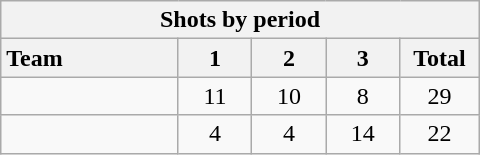<table class="wikitable" style="width:20em; text-align:right;">
<tr>
<th colspan="7">Shots by period</th>
</tr>
<tr>
<th style="width:8em; text-align:left;">Team</th>
<th style="width:3em;">1</th>
<th style="width:3em;">2</th>
<th style="width:3em;">3</th>
<th style="width:3em;">Total</th>
</tr>
<tr>
<td style="text-align:left;"></td>
<td style="text-align:center;">11</td>
<td style="text-align:center;">10</td>
<td style="text-align:center;">8</td>
<td style="text-align:center;">29</td>
</tr>
<tr>
<td style="text-align:left;"></td>
<td style="text-align:center;">4</td>
<td style="text-align:center;">4</td>
<td style="text-align:center;">14</td>
<td style="text-align:center;">22</td>
</tr>
</table>
